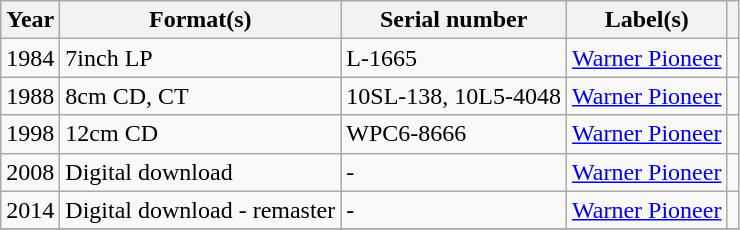<table class="wikitable sortable plainrowheaders">
<tr>
<th scope="col">Year</th>
<th scope="col">Format(s)</th>
<th scope="col">Serial number</th>
<th scope="col">Label(s)</th>
<th scope="col"></th>
</tr>
<tr>
<td>1984</td>
<td>7inch LP</td>
<td>L-1665</td>
<td><a href='#'>Warner Pioneer</a></td>
<td></td>
</tr>
<tr>
<td>1988</td>
<td>8cm CD, CT</td>
<td>10SL-138, 10L5-4048</td>
<td><a href='#'>Warner Pioneer</a></td>
<td></td>
</tr>
<tr>
<td>1998</td>
<td>12cm CD</td>
<td>WPC6-8666</td>
<td><a href='#'>Warner Pioneer</a></td>
<td></td>
</tr>
<tr>
<td>2008</td>
<td>Digital download</td>
<td>-</td>
<td><a href='#'>Warner Pioneer</a></td>
<td></td>
</tr>
<tr>
<td>2014</td>
<td>Digital download - remaster</td>
<td>-</td>
<td><a href='#'>Warner Pioneer</a></td>
<td></td>
</tr>
<tr>
</tr>
</table>
